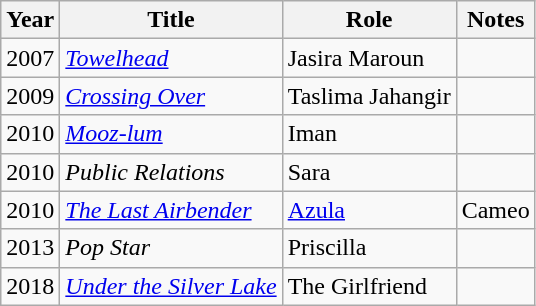<table class="wikitable sortable plainrowheaders">
<tr>
<th scope="col">Year</th>
<th scope="col">Title</th>
<th scope="col">Role</th>
<th scope="col" class="unsortable">Notes</th>
</tr>
<tr>
<td align="center">2007</td>
<td><em><a href='#'>Towelhead</a></em></td>
<td>Jasira Maroun</td>
<td></td>
</tr>
<tr>
<td align="center">2009</td>
<td><em><a href='#'>Crossing Over</a></em></td>
<td>Taslima Jahangir</td>
<td></td>
</tr>
<tr>
<td align="center">2010</td>
<td><em><a href='#'>Mooz-lum</a></em></td>
<td>Iman</td>
<td></td>
</tr>
<tr>
<td align="center">2010</td>
<td><em>Public Relations</em></td>
<td>Sara</td>
<td></td>
</tr>
<tr>
<td align="center">2010</td>
<td><a href='#'><em>The Last Airbender</em></a></td>
<td><a href='#'>Azula</a></td>
<td>Cameo</td>
</tr>
<tr>
<td align="center">2013</td>
<td><em>Pop Star</em></td>
<td>Priscilla</td>
<td></td>
</tr>
<tr>
<td align="center">2018</td>
<td><em><a href='#'>Under the Silver Lake</a></em></td>
<td>The Girlfriend</td>
<td></td>
</tr>
</table>
